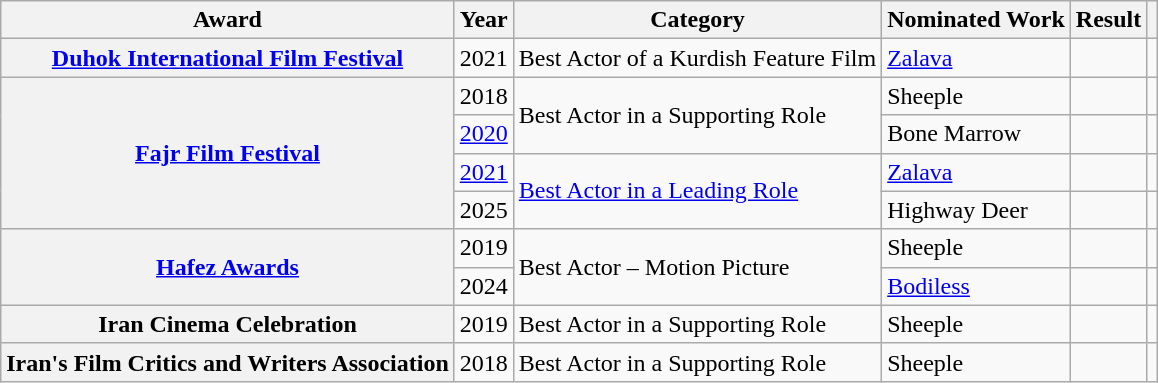<table class="wikitable sortable plainrowheaders">
<tr>
<th scope="col">Award</th>
<th scope="col">Year</th>
<th scope="col">Category</th>
<th scope="col">Nominated Work</th>
<th scope="col">Result</th>
<th scope="col" class="unsortable"></th>
</tr>
<tr>
<th scope="row"><a href='#'>Duhok International Film Festival</a></th>
<td>2021</td>
<td>Best Actor of a Kurdish Feature Film</td>
<td><a href='#'>Zalava</a></td>
<td></td>
<td></td>
</tr>
<tr>
<th rowspan="4" scope="row"><a href='#'>Fajr Film Festival</a></th>
<td>2018</td>
<td rowspan="2">Best Actor in a Supporting Role</td>
<td>Sheeple</td>
<td></td>
<td></td>
</tr>
<tr>
<td><a href='#'>2020</a></td>
<td>Bone Marrow</td>
<td></td>
<td></td>
</tr>
<tr>
<td><a href='#'>2021</a></td>
<td rowspan="2"><a href='#'>Best Actor in a Leading Role</a></td>
<td><a href='#'>Zalava</a></td>
<td></td>
<td></td>
</tr>
<tr>
<td>2025</td>
<td>Highway Deer</td>
<td></td>
<td></td>
</tr>
<tr>
<th rowspan="2" scope="row"><a href='#'>Hafez Awards</a></th>
<td>2019</td>
<td rowspan="2">Best Actor – Motion Picture</td>
<td>Sheeple</td>
<td></td>
<td></td>
</tr>
<tr>
<td>2024</td>
<td><a href='#'>Bodiless</a></td>
<td></td>
<td></td>
</tr>
<tr>
<th scope="row">Iran Cinema Celebration</th>
<td>2019</td>
<td>Best Actor in a Supporting Role</td>
<td>Sheeple</td>
<td></td>
<td></td>
</tr>
<tr>
<th scope="row">Iran's Film Critics and Writers Association</th>
<td>2018</td>
<td>Best Actor in a Supporting Role</td>
<td>Sheeple</td>
<td></td>
<td></td>
</tr>
</table>
